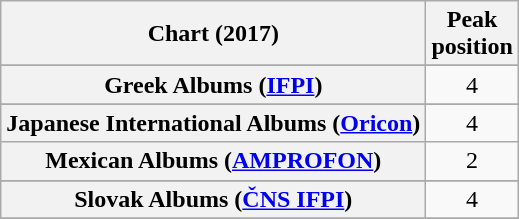<table class="wikitable sortable plainrowheaders" style="text-align:center">
<tr>
<th scope="col">Chart (2017)</th>
<th scope="col">Peak<br>position</th>
</tr>
<tr>
</tr>
<tr>
</tr>
<tr>
</tr>
<tr>
</tr>
<tr>
</tr>
<tr>
</tr>
<tr>
</tr>
<tr>
</tr>
<tr>
</tr>
<tr>
</tr>
<tr>
</tr>
<tr>
<th scope="row">Greek Albums (<a href='#'>IFPI</a>)</th>
<td>4</td>
</tr>
<tr>
</tr>
<tr>
</tr>
<tr>
</tr>
<tr>
</tr>
<tr>
<th scope="row">Japanese International Albums (<a href='#'>Oricon</a>)</th>
<td>4</td>
</tr>
<tr>
<th scope="row">Mexican Albums (<a href='#'>AMPROFON</a>)</th>
<td>2</td>
</tr>
<tr>
</tr>
<tr>
</tr>
<tr>
</tr>
<tr>
</tr>
<tr>
</tr>
<tr>
<th scope="row">Slovak Albums (<a href='#'>ČNS IFPI</a>)</th>
<td>4</td>
</tr>
<tr>
</tr>
<tr>
</tr>
<tr>
</tr>
<tr>
</tr>
<tr>
</tr>
<tr>
</tr>
<tr>
</tr>
<tr>
</tr>
</table>
